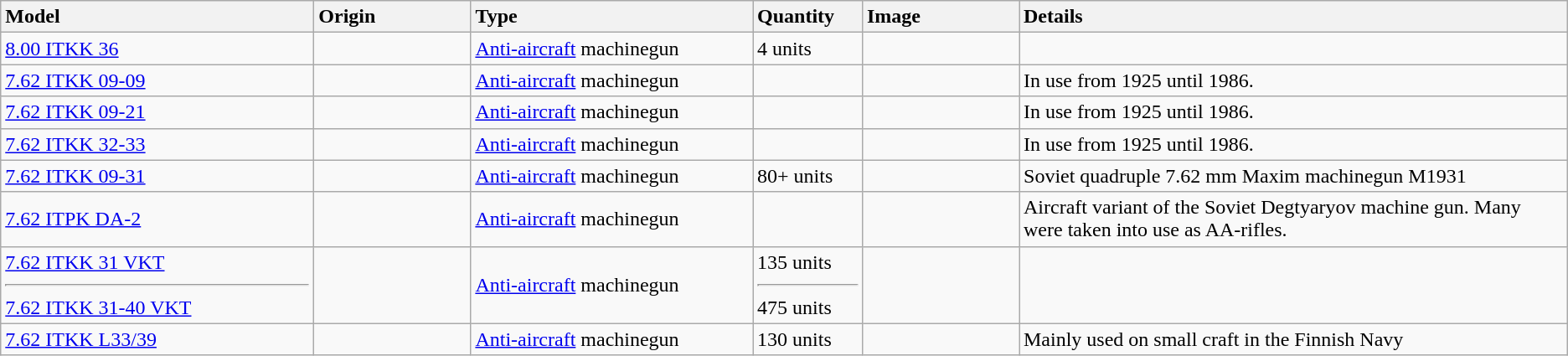<table class="wikitable">
<tr>
<th style="text-align: left; width:20%;">Model</th>
<th style="text-align: left; width:10%;">Origin</th>
<th style="text-align: left; width:18%;">Type</th>
<th style="text-align: left; width:7%;">Quantity</th>
<th style="text-align: left; width:10%;">Image</th>
<th style="text-align: left; width:35%;">Details</th>
</tr>
<tr>
<td><a href='#'>8.00 ITKK 36</a></td>
<td></td>
<td><a href='#'>Anti-aircraft</a> machinegun</td>
<td>4 units</td>
<td></td>
<td></td>
</tr>
<tr>
<td><a href='#'>7.62 ITKK 09-09</a></td>
<td></td>
<td><a href='#'>Anti-aircraft</a> machinegun</td>
<td></td>
<td></td>
<td>In use from 1925 until 1986.</td>
</tr>
<tr>
<td><a href='#'>7.62 ITKK 09-21</a></td>
<td></td>
<td><a href='#'>Anti-aircraft</a> machinegun</td>
<td></td>
<td></td>
<td>In use from 1925 until 1986.</td>
</tr>
<tr>
<td><a href='#'>7.62 ITKK 32-33</a></td>
<td></td>
<td><a href='#'>Anti-aircraft</a> machinegun</td>
<td></td>
<td></td>
<td>In use from 1925 until 1986.</td>
</tr>
<tr>
<td><a href='#'>7.62 ITKK 09-31</a></td>
<td></td>
<td><a href='#'>Anti-aircraft</a> machinegun</td>
<td>80+ units</td>
<td></td>
<td>Soviet quadruple 7.62 mm Maxim machinegun M1931</td>
</tr>
<tr>
<td><a href='#'>7.62 ITPK DA-2</a></td>
<td></td>
<td><a href='#'>Anti-aircraft</a> machinegun</td>
<td></td>
<td></td>
<td>Aircraft variant of the Soviet Degtyaryov machine gun. Many were taken into use as AA-rifles.</td>
</tr>
<tr>
<td><a href='#'>7.62 ITKK 31 VKT</a><hr><a href='#'>7.62 ITKK 31-40 VKT</a></td>
<td></td>
<td><a href='#'>Anti-aircraft</a> machinegun</td>
<td>135 units<hr>475 units</td>
<td></td>
<td></td>
</tr>
<tr>
<td><a href='#'>7.62 ITKK L33/39</a></td>
<td></td>
<td><a href='#'>Anti-aircraft</a> machinegun</td>
<td>130 units</td>
<td></td>
<td>Mainly used on small craft in the Finnish Navy</td>
</tr>
</table>
